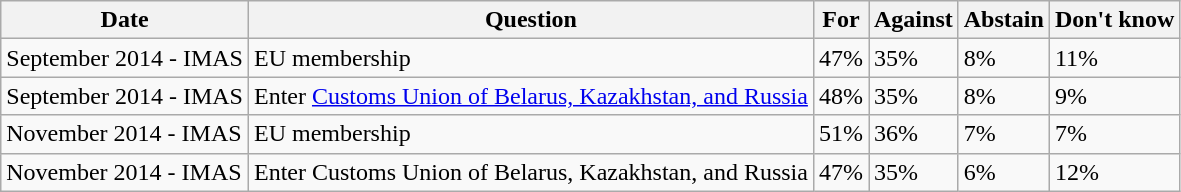<table class="wikitable">
<tr>
<th>Date</th>
<th>Question</th>
<th>For</th>
<th>Against</th>
<th>Abstain</th>
<th>Don't know</th>
</tr>
<tr>
<td>September 2014 - IMAS</td>
<td>EU membership</td>
<td>47%</td>
<td>35%</td>
<td>8%</td>
<td>11%</td>
</tr>
<tr>
<td>September 2014 - IMAS</td>
<td>Enter <a href='#'>Customs Union of Belarus, Kazakhstan, and Russia</a></td>
<td>48%</td>
<td>35%</td>
<td>8%</td>
<td>9%</td>
</tr>
<tr>
<td>November 2014 - IMAS</td>
<td>EU membership</td>
<td>51%</td>
<td>36%</td>
<td>7%</td>
<td>7%</td>
</tr>
<tr>
<td>November 2014 - IMAS</td>
<td>Enter Customs Union of Belarus, Kazakhstan, and Russia</td>
<td>47%</td>
<td>35%</td>
<td>6%</td>
<td>12%</td>
</tr>
</table>
